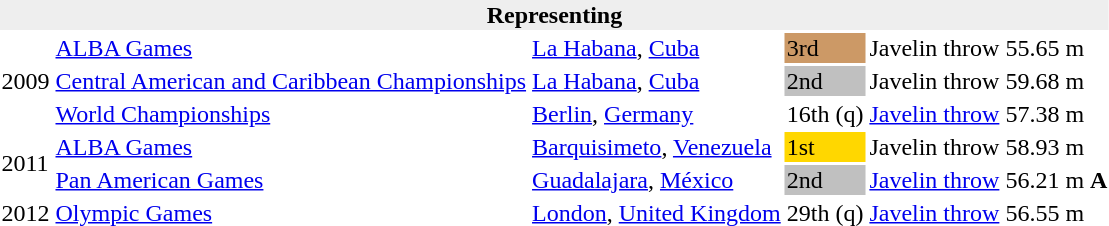<table>
<tr>
<th bgcolor="#eeeeee" colspan="6">Representing </th>
</tr>
<tr>
<td rowspan=3>2009</td>
<td><a href='#'>ALBA Games</a></td>
<td><a href='#'>La Habana</a>, <a href='#'>Cuba</a></td>
<td bgcolor=cc9966>3rd</td>
<td>Javelin throw</td>
<td>55.65 m</td>
</tr>
<tr>
<td><a href='#'>Central American and Caribbean Championships</a></td>
<td><a href='#'>La Habana</a>, <a href='#'>Cuba</a></td>
<td bgcolor=silver>2nd</td>
<td>Javelin throw</td>
<td>59.68 m</td>
</tr>
<tr>
<td><a href='#'>World Championships</a></td>
<td><a href='#'>Berlin</a>, <a href='#'>Germany</a></td>
<td>16th (q)</td>
<td><a href='#'>Javelin throw</a></td>
<td>57.38 m</td>
</tr>
<tr>
<td rowspan=2>2011</td>
<td><a href='#'>ALBA Games</a></td>
<td><a href='#'>Barquisimeto</a>, <a href='#'>Venezuela</a></td>
<td bgcolor=gold>1st</td>
<td>Javelin throw</td>
<td>58.93 m</td>
</tr>
<tr>
<td><a href='#'>Pan American Games</a></td>
<td><a href='#'>Guadalajara</a>, <a href='#'>México</a></td>
<td bgcolor=silver>2nd</td>
<td><a href='#'>Javelin throw</a></td>
<td>56.21 m <strong>A</strong></td>
</tr>
<tr>
<td>2012</td>
<td><a href='#'>Olympic Games</a></td>
<td><a href='#'>London</a>, <a href='#'>United Kingdom</a></td>
<td>29th (q)</td>
<td><a href='#'>Javelin throw</a></td>
<td>56.55 m</td>
</tr>
</table>
